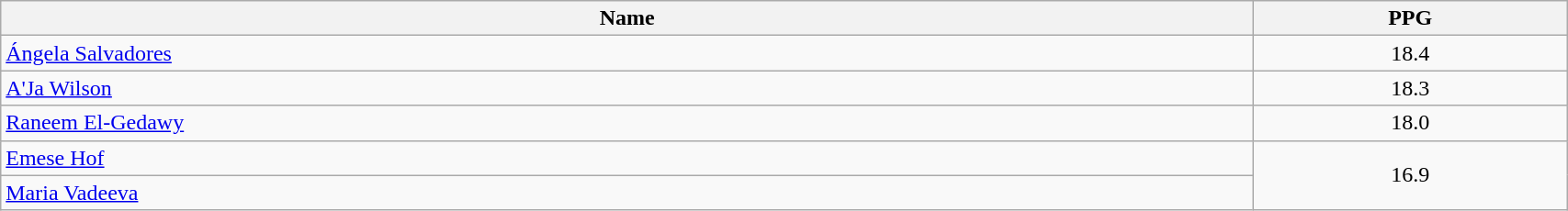<table class=wikitable width="90%">
<tr>
<th width="80%">Name</th>
<th width="20%">PPG</th>
</tr>
<tr>
<td> <a href='#'>Ángela Salvadores</a></td>
<td align=center>18.4</td>
</tr>
<tr>
<td> <a href='#'>A'Ja Wilson</a></td>
<td align=center>18.3</td>
</tr>
<tr>
<td> <a href='#'>Raneem El-Gedawy</a></td>
<td align=center>18.0</td>
</tr>
<tr>
<td> <a href='#'>Emese Hof</a></td>
<td align=center rowspan=2>16.9</td>
</tr>
<tr>
<td> <a href='#'>Maria Vadeeva</a></td>
</tr>
</table>
